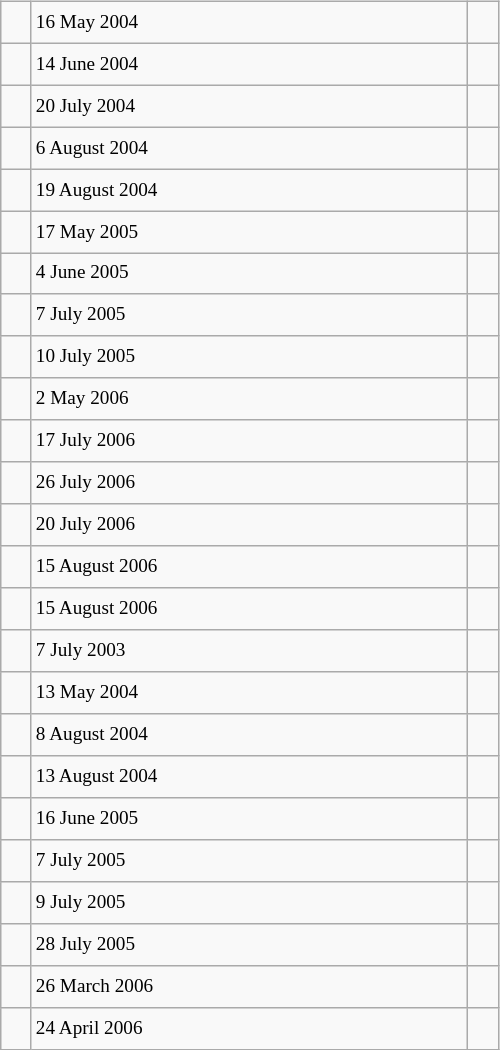<table class="wikitable" style="font-size: 80%; float: left; width: 26em; margin-right: 1em; height: 700px">
<tr>
<td></td>
<td>16 May 2004</td>
<td></td>
</tr>
<tr>
<td></td>
<td>14 June 2004</td>
<td></td>
</tr>
<tr>
<td></td>
<td>20 July 2004</td>
<td></td>
</tr>
<tr>
<td></td>
<td>6 August 2004</td>
<td></td>
</tr>
<tr>
<td></td>
<td>19 August 2004</td>
<td></td>
</tr>
<tr>
<td></td>
<td>17 May 2005</td>
<td></td>
</tr>
<tr>
<td></td>
<td>4 June 2005</td>
<td></td>
</tr>
<tr>
<td></td>
<td>7 July 2005</td>
<td></td>
</tr>
<tr>
<td></td>
<td>10 July 2005</td>
<td></td>
</tr>
<tr>
<td></td>
<td>2 May 2006</td>
<td></td>
</tr>
<tr>
<td></td>
<td>17 July 2006</td>
<td></td>
</tr>
<tr>
<td></td>
<td>26 July 2006</td>
<td></td>
</tr>
<tr>
<td></td>
<td>20 July 2006</td>
<td></td>
</tr>
<tr>
<td></td>
<td>15 August 2006</td>
<td></td>
</tr>
<tr>
<td></td>
<td>15 August 2006</td>
<td></td>
</tr>
<tr>
<td></td>
<td>7 July 2003</td>
<td></td>
</tr>
<tr>
<td></td>
<td>13 May 2004</td>
<td></td>
</tr>
<tr>
<td></td>
<td>8 August 2004</td>
<td></td>
</tr>
<tr>
<td></td>
<td>13 August 2004</td>
<td></td>
</tr>
<tr>
<td></td>
<td>16 June 2005</td>
<td></td>
</tr>
<tr>
<td></td>
<td>7 July 2005</td>
<td></td>
</tr>
<tr>
<td></td>
<td>9 July 2005</td>
<td></td>
</tr>
<tr>
<td></td>
<td>28 July 2005</td>
<td></td>
</tr>
<tr>
<td></td>
<td>26 March 2006</td>
<td></td>
</tr>
<tr>
<td></td>
<td>24 April 2006</td>
<td></td>
</tr>
</table>
